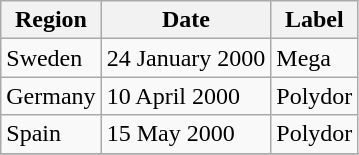<table class="wikitable">
<tr>
<th scope="col">Region</th>
<th scope="col">Date</th>
<th scope="col">Label</th>
</tr>
<tr>
<td scope="row">Sweden</td>
<td>24 January 2000</td>
<td>Mega</td>
</tr>
<tr>
<td scope="row">Germany</td>
<td>10 April 2000</td>
<td>Polydor</td>
</tr>
<tr>
<td scope="row">Spain</td>
<td>15 May 2000</td>
<td>Polydor</td>
</tr>
<tr>
</tr>
</table>
